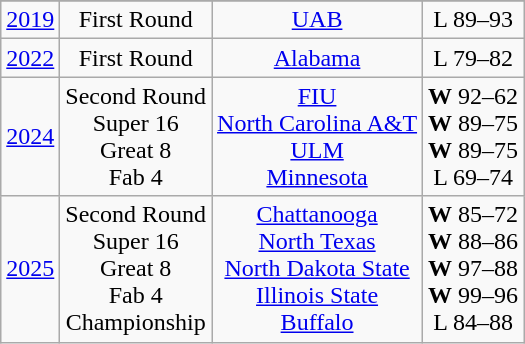<table class="wikitable">
<tr>
</tr>
<tr style="text-align:center;">
<td><a href='#'>2019</a></td>
<td>First Round</td>
<td><a href='#'>UAB</a></td>
<td>L 89–93</td>
</tr>
<tr style="text-align:center;">
<td><a href='#'>2022</a></td>
<td>First Round</td>
<td><a href='#'>Alabama</a></td>
<td>L 79–82</td>
</tr>
<tr style="text-align:center;">
<td><a href='#'>2024</a></td>
<td>Second Round<br>Super 16<br>Great 8<br>Fab 4</td>
<td><a href='#'>FIU</a><br><a href='#'>North Carolina A&T</a><br><a href='#'>ULM</a><br><a href='#'>Minnesota</a></td>
<td><strong>W</strong> 92–62 <br><strong>W</strong> 89–75<br> <strong>W</strong> 89–75<br> L 69–74</td>
</tr>
<tr style="text-align:center;">
<td><a href='#'>2025</a></td>
<td>Second Round<br>Super 16<br>Great 8<br>Fab 4<br>Championship</td>
<td><a href='#'>Chattanooga</a><br><a href='#'>North Texas</a><br><a href='#'>North Dakota State</a><br><a href='#'>Illinois State</a><br><a href='#'>Buffalo</a></td>
<td><strong>W</strong> 85–72<br><strong>W</strong> 88–86<br><strong>W</strong> 97–88<br><strong>W</strong> 99–96<br>L 84–88</td>
</tr>
</table>
